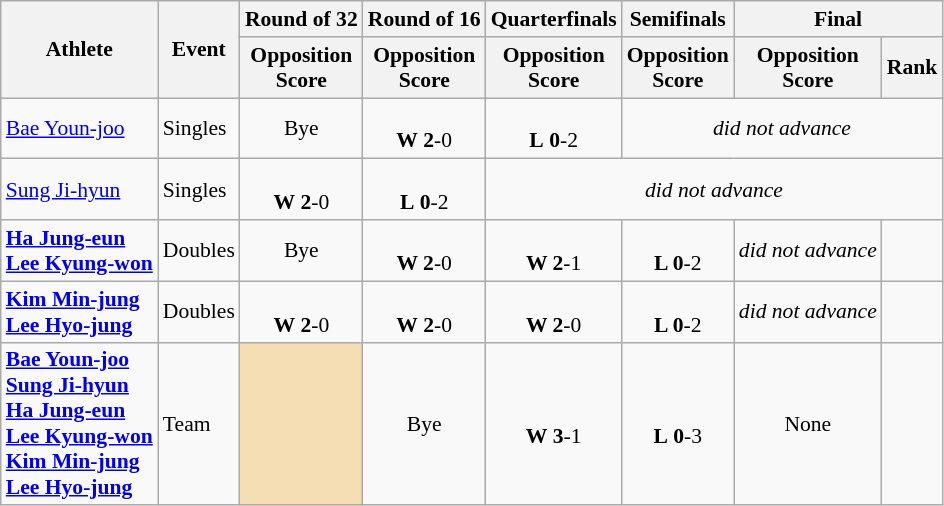<table class=wikitable style="font-size:90%; text-align:center">
<tr>
<th rowspan="2">Athlete</th>
<th rowspan="2">Event</th>
<th>Round of 32</th>
<th>Round of 16</th>
<th>Quarterfinals</th>
<th>Semifinals</th>
<th colspan="2">Final</th>
</tr>
<tr>
<th>Opposition<br>Score</th>
<th>Opposition<br>Score</th>
<th>Opposition<br>Score</th>
<th>Opposition<br>Score</th>
<th>Opposition<br>Score</th>
<th>Rank</th>
</tr>
<tr>
<td align=left><a href='#'>Bae Youn-joo</a></td>
<td align=left>Singles</td>
<td>Bye</td>
<td> <br><strong>W</strong> <strong>2</strong>-0</td>
<td> <br><strong>L</strong> <strong>0</strong>-2</td>
<td colspan=3><em>did not advance</em></td>
</tr>
<tr>
<td align=left><a href='#'>Sung Ji-hyun</a></td>
<td align=left>Singles</td>
<td> <br> <strong>W</strong> <strong>2</strong>-0</td>
<td> <br> <strong>L</strong> <strong>0</strong>-2</td>
<td colspan=4><em>did not advance</em></td>
</tr>
<tr>
<td align=left><strong><a href='#'>Ha Jung-eun</a> <br> <a href='#'>Lee Kyung-won</a></strong></td>
<td align=left>Doubles</td>
<td>Bye</td>
<td> <br> <strong>W 2</strong>-0</td>
<td> <br> <strong>W 2</strong>-1</td>
<td> <br> <strong>L 0</strong>-2</td>
<td><em>did not advance</em></td>
<td></td>
</tr>
<tr>
<td align=left><strong><a href='#'>Kim Min-jung</a> <br> <a href='#'>Lee Hyo-jung</a></strong></td>
<td align=left>Doubles</td>
<td> <br> <strong>W</strong> <strong>2</strong>-0</td>
<td> <br> <strong>W</strong> <strong>2</strong>-0</td>
<td> <br> <strong>W 2</strong>-0</td>
<td> <br> <strong>L 0</strong>-2</td>
<td><em>did not advance</em></td>
<td></td>
</tr>
<tr>
<td align=left><strong><a href='#'>Bae Youn-joo</a><br><a href='#'>Sung Ji-hyun</a><br><a href='#'>Ha Jung-eun</a> <br> <a href='#'>Lee Kyung-won</a><br><a href='#'>Kim Min-jung</a> <br> <a href='#'>Lee Hyo-jung</a></strong></td>
<td align=left>Team</td>
<td bgcolor=wheat></td>
<td>Bye</td>
<td> <br><strong>W</strong> <strong>3</strong>-1</td>
<td> <br><strong>L</strong> <strong>0</strong>-3</td>
<td>None</td>
<td></td>
</tr>
</table>
